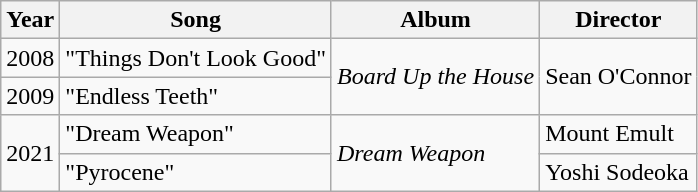<table class=wikitable>
<tr>
<th>Year</th>
<th>Song</th>
<th>Album</th>
<th>Director</th>
</tr>
<tr>
<td>2008</td>
<td>"Things Don't Look Good"</td>
<td rowspan=2><em>Board Up the House</em></td>
<td rowspan=2>Sean O'Connor</td>
</tr>
<tr>
<td>2009</td>
<td>"Endless Teeth"</td>
</tr>
<tr>
<td rowspan=2>2021</td>
<td>"Dream Weapon"</td>
<td rowspan=2><em>Dream Weapon</em></td>
<td>Mount Emult</td>
</tr>
<tr>
<td>"Pyrocene"</td>
<td>Yoshi Sodeoka</td>
</tr>
</table>
